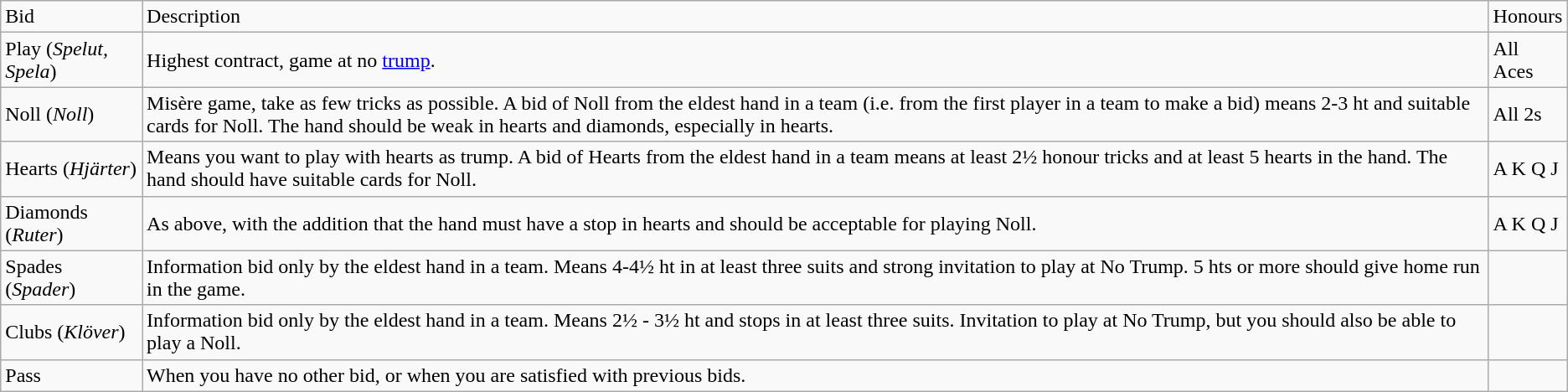<table class="wikitable">
<tr ---->
<td>Bid</td>
<td>Description</td>
<td>Honours</td>
</tr>
<tr ---->
<td>Play (<em>Spelut, Spela</em>)</td>
<td>Highest contract, game at no <a href='#'>trump</a>.</td>
<td>All Aces</td>
</tr>
<tr ---->
<td>Noll (<em>Noll</em>)</td>
<td>Misère game, take as few tricks as possible. A bid of Noll from the eldest hand in a team (i.e. from the first player in a team to make a bid) means 2-3 ht and suitable cards for Noll. The hand should be weak in hearts and diamonds, especially in hearts.</td>
<td>All 2s</td>
</tr>
<tr ---->
<td>Hearts (<em>Hjärter</em>)</td>
<td>Means you want to play with hearts as trump. A bid of Hearts from the eldest hand in a team means at least 2½ honour tricks and at least 5 hearts in the hand. The hand should have suitable cards for Noll.</td>
<td>A K Q J</td>
</tr>
<tr ---->
<td>Diamonds (<em>Ruter</em>)</td>
<td>As above, with the addition that the hand must have a stop in hearts and should be acceptable for playing Noll.</td>
<td>A K Q J</td>
</tr>
<tr ---->
<td>Spades (<em>Spader</em>)</td>
<td>Information bid only by the eldest hand in a team. Means 4-4½ ht in at least three suits and strong invitation to play at No Trump. 5 hts or more should give home run in the game.</td>
<td></td>
</tr>
<tr ---->
<td>Clubs (<em>Klöver</em>)</td>
<td>Information bid only by the eldest hand in a team. Means 2½ - 3½ ht and stops in at least three suits. Invitation to play at No Trump, but you should also be able to play a Noll.</td>
<td></td>
</tr>
<tr ---->
<td>Pass</td>
<td>When you have no other bid, or when you are satisfied with previous bids.</td>
</tr>
</table>
